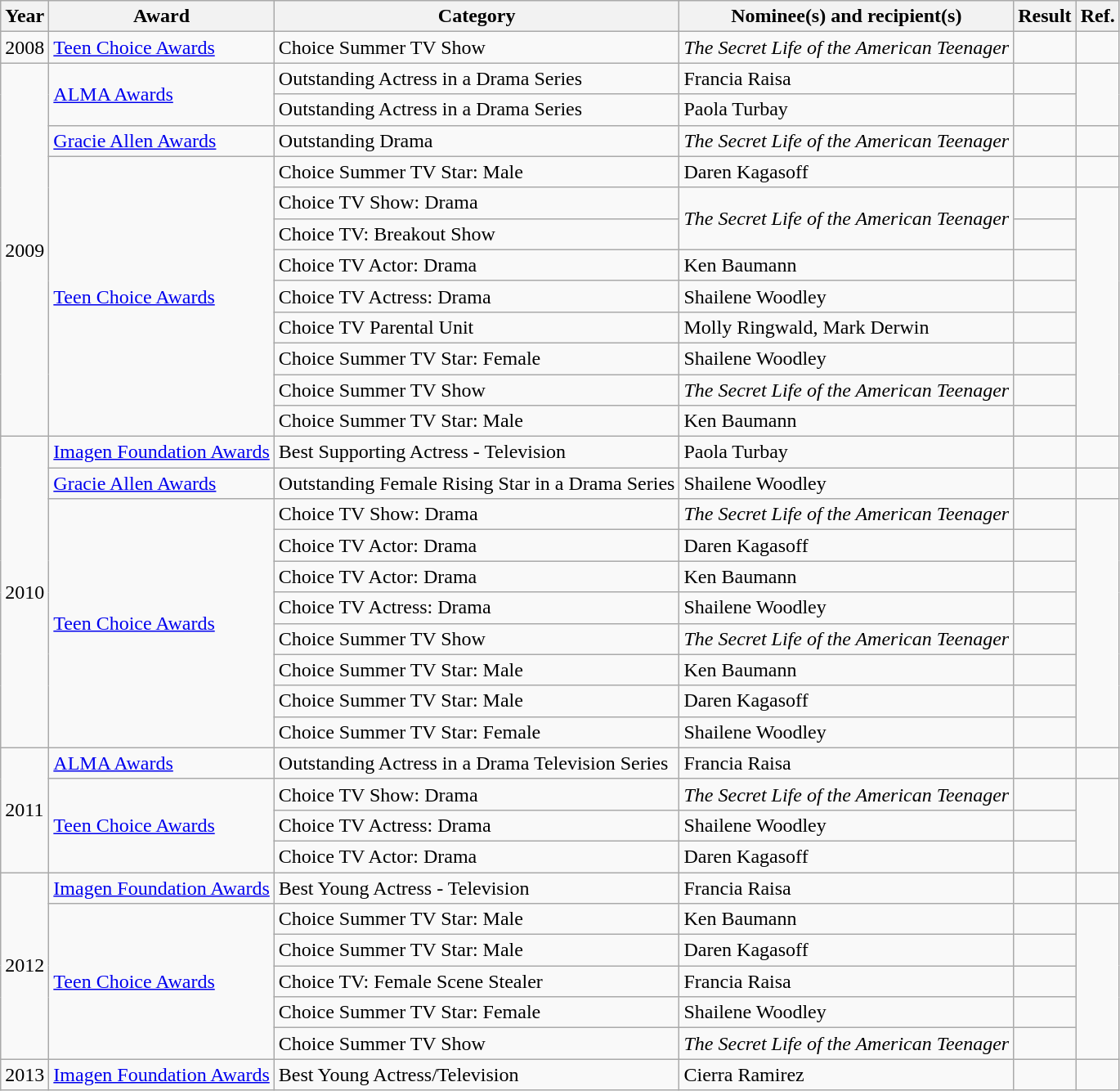<table class="wikitable">
<tr>
<th>Year</th>
<th>Award</th>
<th>Category</th>
<th>Nominee(s) and recipient(s)</th>
<th>Result</th>
<th>Ref.</th>
</tr>
<tr>
<td>2008</td>
<td><a href='#'>Teen Choice Awards</a></td>
<td>Choice Summer TV Show</td>
<td><em>The Secret Life of the American Teenager</em></td>
<td></td>
<td style="text-align:center;"></td>
</tr>
<tr>
<td rowspan="12">2009</td>
<td rowspan="2"><a href='#'>ALMA Awards</a></td>
<td>Outstanding Actress in a Drama Series</td>
<td>Francia Raisa</td>
<td></td>
<td rowspan="2" style="text-align:center;"></td>
</tr>
<tr>
<td>Outstanding Actress in a Drama Series</td>
<td>Paola Turbay</td>
<td></td>
</tr>
<tr>
<td><a href='#'>Gracie Allen Awards</a></td>
<td>Outstanding Drama</td>
<td><em>The Secret Life of the American Teenager</em></td>
<td></td>
<td style="text-align:center;"></td>
</tr>
<tr>
<td rowspan="9"><a href='#'>Teen Choice Awards</a></td>
<td>Choice Summer TV Star: Male</td>
<td>Daren Kagasoff</td>
<td></td>
<td style="text-align:center;"></td>
</tr>
<tr>
<td>Choice TV Show: Drama</td>
<td rowspan="2"><em>The Secret Life of the American Teenager</em></td>
<td></td>
<td rowspan="8" style="text-align:center;"></td>
</tr>
<tr>
<td>Choice TV: Breakout Show</td>
<td></td>
</tr>
<tr>
<td>Choice TV Actor: Drama</td>
<td>Ken Baumann</td>
<td></td>
</tr>
<tr>
<td>Choice TV Actress: Drama</td>
<td>Shailene Woodley</td>
<td></td>
</tr>
<tr>
<td>Choice TV Parental Unit</td>
<td>Molly Ringwald, Mark Derwin</td>
<td></td>
</tr>
<tr>
<td>Choice Summer TV Star: Female</td>
<td>Shailene Woodley</td>
<td></td>
</tr>
<tr>
<td>Choice Summer TV Show</td>
<td><em>The Secret Life of the American Teenager</em></td>
<td></td>
</tr>
<tr>
<td>Choice Summer TV Star: Male</td>
<td>Ken Baumann</td>
<td></td>
</tr>
<tr>
<td rowspan="10">2010</td>
<td><a href='#'>Imagen Foundation Awards</a></td>
<td>Best Supporting Actress - Television</td>
<td>Paola Turbay</td>
<td></td>
<td style="text-align:center;"></td>
</tr>
<tr>
<td><a href='#'>Gracie Allen Awards</a></td>
<td>Outstanding Female Rising Star in a Drama Series</td>
<td>Shailene Woodley</td>
<td></td>
<td style="text-align:center;"></td>
</tr>
<tr>
<td rowspan="8"><a href='#'>Teen Choice Awards</a></td>
<td>Choice TV Show: Drama</td>
<td><em>The Secret Life of the American Teenager</em></td>
<td></td>
<td rowspan="8" style="text-align:center;"></td>
</tr>
<tr>
<td>Choice TV Actor: Drama</td>
<td>Daren Kagasoff</td>
<td></td>
</tr>
<tr>
<td>Choice TV Actor: Drama</td>
<td>Ken Baumann</td>
<td></td>
</tr>
<tr>
<td>Choice TV Actress: Drama</td>
<td>Shailene Woodley</td>
<td></td>
</tr>
<tr>
<td>Choice Summer TV Show</td>
<td><em>The Secret Life of the American Teenager</em></td>
<td></td>
</tr>
<tr>
<td>Choice Summer TV Star: Male</td>
<td>Ken Baumann</td>
<td></td>
</tr>
<tr>
<td>Choice Summer TV Star: Male</td>
<td>Daren Kagasoff</td>
<td></td>
</tr>
<tr>
<td>Choice Summer TV Star: Female</td>
<td>Shailene Woodley</td>
<td></td>
</tr>
<tr>
<td rowspan="4">2011</td>
<td><a href='#'>ALMA Awards</a></td>
<td>Outstanding Actress in a Drama Television Series</td>
<td>Francia Raisa</td>
<td></td>
<td style="text-align:center;"></td>
</tr>
<tr>
<td rowspan="3"><a href='#'>Teen Choice Awards</a></td>
<td>Choice TV Show: Drama</td>
<td><em>The Secret Life of the American Teenager</em></td>
<td></td>
<td rowspan="3" style="text-align:center;"></td>
</tr>
<tr>
<td>Choice TV Actress: Drama</td>
<td>Shailene Woodley</td>
<td></td>
</tr>
<tr>
<td>Choice TV Actor: Drama</td>
<td>Daren Kagasoff</td>
<td></td>
</tr>
<tr>
<td rowspan="6">2012</td>
<td><a href='#'>Imagen Foundation Awards</a></td>
<td>Best Young Actress - Television</td>
<td>Francia Raisa</td>
<td></td>
<td style="text-align:center;"></td>
</tr>
<tr>
<td rowspan="5"><a href='#'>Teen Choice Awards</a></td>
<td>Choice Summer TV Star: Male</td>
<td>Ken Baumann</td>
<td></td>
<td rowspan="5" style="text-align:center;"></td>
</tr>
<tr>
<td>Choice Summer TV Star: Male</td>
<td>Daren Kagasoff</td>
<td></td>
</tr>
<tr>
<td>Choice TV: Female Scene Stealer</td>
<td>Francia Raisa</td>
<td></td>
</tr>
<tr>
<td>Choice Summer TV Star: Female</td>
<td>Shailene Woodley</td>
<td></td>
</tr>
<tr>
<td>Choice Summer TV Show</td>
<td><em>The Secret Life of the American Teenager</em></td>
<td></td>
</tr>
<tr>
<td>2013</td>
<td><a href='#'>Imagen Foundation Awards</a></td>
<td>Best Young Actress/Television</td>
<td>Cierra Ramirez</td>
<td></td>
<td style="text-align:center;"></td>
</tr>
</table>
